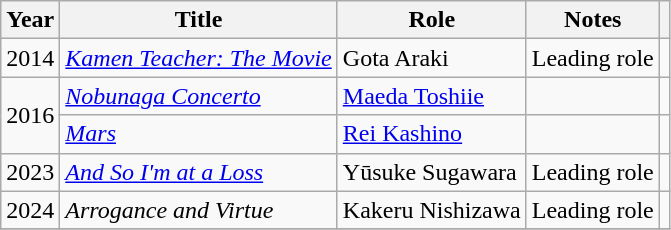<table class="wikitable plainrowheaders sortable">
<tr>
<th>Year</th>
<th>Title</th>
<th>Role</th>
<th class="unsortable">Notes</th>
<th class="unsortable"></th>
</tr>
<tr>
<td>2014</td>
<td><em><a href='#'>Kamen Teacher: The Movie</a></em></td>
<td>Gota Araki</td>
<td>Leading role</td>
<td></td>
</tr>
<tr>
<td rowspan="2">2016</td>
<td><em><a href='#'>Nobunaga Concerto</a></em></td>
<td><a href='#'>Maeda Toshiie</a></td>
<td></td>
<td></td>
</tr>
<tr>
<td><em><a href='#'>Mars</a></em></td>
<td><a href='#'>Rei Kashino</a></td>
<td></td>
<td></td>
</tr>
<tr>
<td>2023</td>
<td><em><a href='#'>And So I'm at a Loss</a></em></td>
<td>Yūsuke Sugawara</td>
<td>Leading role</td>
<td></td>
</tr>
<tr>
<td>2024</td>
<td><em>Arrogance and Virtue</em></td>
<td>Kakeru Nishizawa</td>
<td>Leading role</td>
<td></td>
</tr>
<tr>
</tr>
</table>
